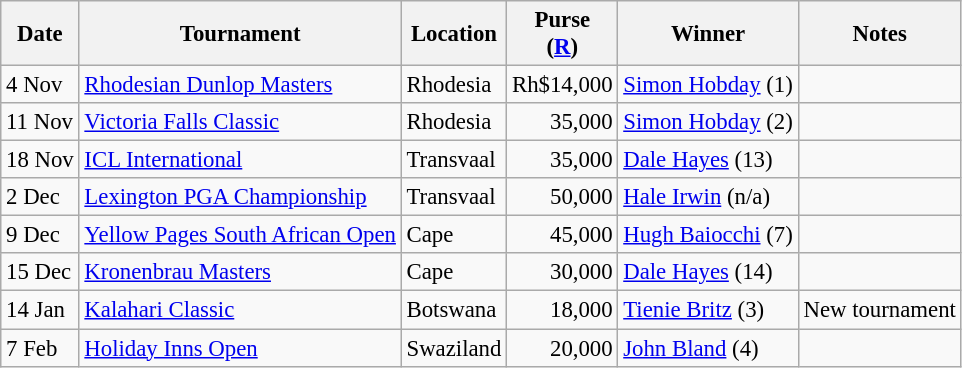<table class="wikitable" style="font-size:95%">
<tr>
<th>Date</th>
<th>Tournament</th>
<th>Location</th>
<th>Purse<br>(<a href='#'>R</a>)</th>
<th>Winner</th>
<th>Notes</th>
</tr>
<tr>
<td>4 Nov</td>
<td><a href='#'>Rhodesian Dunlop Masters</a></td>
<td>Rhodesia</td>
<td align=right>Rh$14,000</td>
<td> <a href='#'>Simon Hobday</a> (1)</td>
<td></td>
</tr>
<tr>
<td>11 Nov</td>
<td><a href='#'>Victoria Falls Classic</a></td>
<td>Rhodesia</td>
<td align=right>35,000</td>
<td> <a href='#'>Simon Hobday</a> (2)</td>
<td></td>
</tr>
<tr>
<td>18 Nov</td>
<td><a href='#'>ICL International</a></td>
<td>Transvaal</td>
<td align=right>35,000</td>
<td> <a href='#'>Dale Hayes</a> (13)</td>
<td></td>
</tr>
<tr>
<td>2 Dec</td>
<td><a href='#'>Lexington PGA Championship</a></td>
<td>Transvaal</td>
<td align=right>50,000</td>
<td> <a href='#'>Hale Irwin</a> (n/a)</td>
<td></td>
</tr>
<tr>
<td>9 Dec</td>
<td><a href='#'>Yellow Pages South African Open</a></td>
<td>Cape</td>
<td align=right>45,000</td>
<td> <a href='#'>Hugh Baiocchi</a> (7)</td>
<td></td>
</tr>
<tr>
<td>15 Dec</td>
<td><a href='#'>Kronenbrau Masters</a></td>
<td>Cape</td>
<td align=right>30,000</td>
<td> <a href='#'>Dale Hayes</a> (14)</td>
<td></td>
</tr>
<tr>
<td>14 Jan</td>
<td><a href='#'>Kalahari Classic</a></td>
<td>Botswana</td>
<td align=right>18,000</td>
<td> <a href='#'>Tienie Britz</a> (3)</td>
<td>New tournament</td>
</tr>
<tr>
<td>7 Feb</td>
<td><a href='#'>Holiday Inns Open</a></td>
<td>Swaziland</td>
<td align=right>20,000</td>
<td> <a href='#'>John Bland</a> (4)</td>
<td></td>
</tr>
</table>
